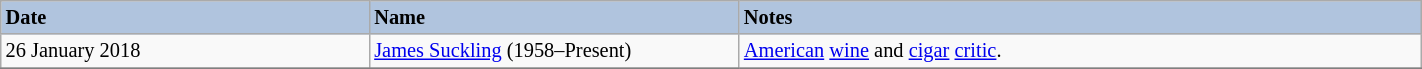<table class="wikitable" width="75%" style="font-size: 85%; border: gray solid 1px; border-collapse: collapse; text-align: middle;">
<tr>
<th style="text-align: left;background:#B0C4DE">Date</th>
<th width="240" style="text-align: left;background:#B0C4DE">Name</th>
<th style="text-align: left;background:#B0C4DE">Notes</th>
</tr>
<tr>
<td>26 January 2018</td>
<td><a href='#'>James Suckling</a> (1958–Present)</td>
<td><a href='#'>American</a> <a href='#'>wine</a> and <a href='#'>cigar</a> <a href='#'>critic</a>.</td>
</tr>
<tr>
</tr>
</table>
